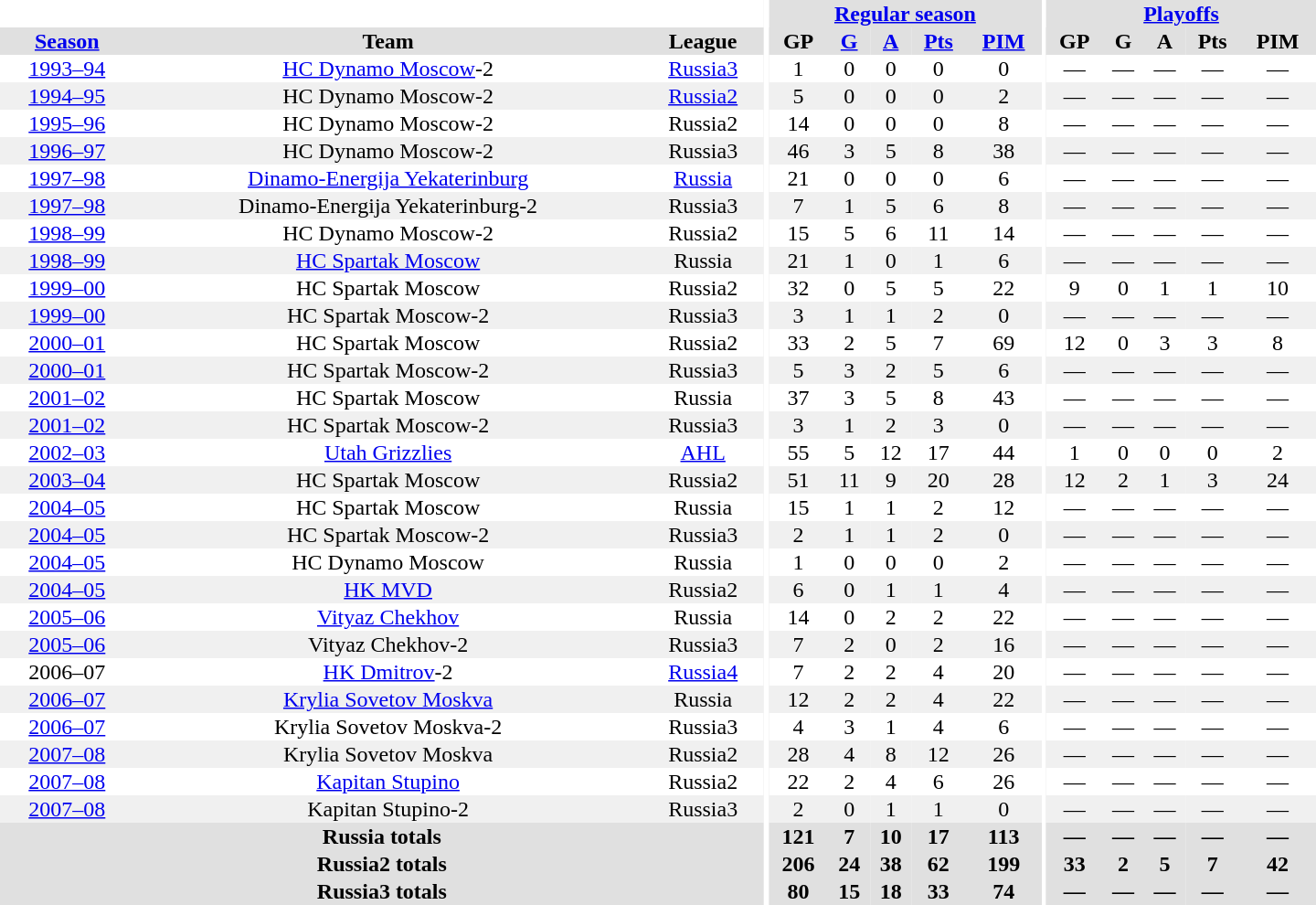<table border="0" cellpadding="1" cellspacing="0" style="text-align:center; width:60em">
<tr bgcolor="#e0e0e0">
<th colspan="3" bgcolor="#ffffff"></th>
<th rowspan="99" bgcolor="#ffffff"></th>
<th colspan="5"><a href='#'>Regular season</a></th>
<th rowspan="99" bgcolor="#ffffff"></th>
<th colspan="5"><a href='#'>Playoffs</a></th>
</tr>
<tr bgcolor="#e0e0e0">
<th><a href='#'>Season</a></th>
<th>Team</th>
<th>League</th>
<th>GP</th>
<th><a href='#'>G</a></th>
<th><a href='#'>A</a></th>
<th><a href='#'>Pts</a></th>
<th><a href='#'>PIM</a></th>
<th>GP</th>
<th>G</th>
<th>A</th>
<th>Pts</th>
<th>PIM</th>
</tr>
<tr>
<td><a href='#'>1993–94</a></td>
<td><a href='#'>HC Dynamo Moscow</a>-2</td>
<td><a href='#'>Russia3</a></td>
<td>1</td>
<td>0</td>
<td>0</td>
<td>0</td>
<td>0</td>
<td>—</td>
<td>—</td>
<td>—</td>
<td>—</td>
<td>—</td>
</tr>
<tr bgcolor="#f0f0f0">
<td><a href='#'>1994–95</a></td>
<td>HC Dynamo Moscow-2</td>
<td><a href='#'>Russia2</a></td>
<td>5</td>
<td>0</td>
<td>0</td>
<td>0</td>
<td>2</td>
<td>—</td>
<td>—</td>
<td>—</td>
<td>—</td>
<td>—</td>
</tr>
<tr>
<td><a href='#'>1995–96</a></td>
<td>HC Dynamo Moscow-2</td>
<td>Russia2</td>
<td>14</td>
<td>0</td>
<td>0</td>
<td>0</td>
<td>8</td>
<td>—</td>
<td>—</td>
<td>—</td>
<td>—</td>
<td>—</td>
</tr>
<tr bgcolor="#f0f0f0">
<td><a href='#'>1996–97</a></td>
<td>HC Dynamo Moscow-2</td>
<td>Russia3</td>
<td>46</td>
<td>3</td>
<td>5</td>
<td>8</td>
<td>38</td>
<td>—</td>
<td>—</td>
<td>—</td>
<td>—</td>
<td>—</td>
</tr>
<tr>
<td><a href='#'>1997–98</a></td>
<td><a href='#'>Dinamo-Energija Yekaterinburg</a></td>
<td><a href='#'>Russia</a></td>
<td>21</td>
<td>0</td>
<td>0</td>
<td>0</td>
<td>6</td>
<td>—</td>
<td>—</td>
<td>—</td>
<td>—</td>
<td>—</td>
</tr>
<tr bgcolor="#f0f0f0">
<td><a href='#'>1997–98</a></td>
<td>Dinamo-Energija Yekaterinburg-2</td>
<td>Russia3</td>
<td>7</td>
<td>1</td>
<td>5</td>
<td>6</td>
<td>8</td>
<td>—</td>
<td>—</td>
<td>—</td>
<td>—</td>
<td>—</td>
</tr>
<tr>
<td><a href='#'>1998–99</a></td>
<td>HC Dynamo Moscow-2</td>
<td>Russia2</td>
<td>15</td>
<td>5</td>
<td>6</td>
<td>11</td>
<td>14</td>
<td>—</td>
<td>—</td>
<td>—</td>
<td>—</td>
<td>—</td>
</tr>
<tr bgcolor="#f0f0f0">
<td><a href='#'>1998–99</a></td>
<td><a href='#'>HC Spartak Moscow</a></td>
<td>Russia</td>
<td>21</td>
<td>1</td>
<td>0</td>
<td>1</td>
<td>6</td>
<td>—</td>
<td>—</td>
<td>—</td>
<td>—</td>
<td>—</td>
</tr>
<tr>
<td><a href='#'>1999–00</a></td>
<td>HC Spartak Moscow</td>
<td>Russia2</td>
<td>32</td>
<td>0</td>
<td>5</td>
<td>5</td>
<td>22</td>
<td>9</td>
<td>0</td>
<td>1</td>
<td>1</td>
<td>10</td>
</tr>
<tr bgcolor="#f0f0f0">
<td><a href='#'>1999–00</a></td>
<td>HC Spartak Moscow-2</td>
<td>Russia3</td>
<td>3</td>
<td>1</td>
<td>1</td>
<td>2</td>
<td>0</td>
<td>—</td>
<td>—</td>
<td>—</td>
<td>—</td>
<td>—</td>
</tr>
<tr>
<td><a href='#'>2000–01</a></td>
<td>HC Spartak Moscow</td>
<td>Russia2</td>
<td>33</td>
<td>2</td>
<td>5</td>
<td>7</td>
<td>69</td>
<td>12</td>
<td>0</td>
<td>3</td>
<td>3</td>
<td>8</td>
</tr>
<tr bgcolor="#f0f0f0">
<td><a href='#'>2000–01</a></td>
<td>HC Spartak Moscow-2</td>
<td>Russia3</td>
<td>5</td>
<td>3</td>
<td>2</td>
<td>5</td>
<td>6</td>
<td>—</td>
<td>—</td>
<td>—</td>
<td>—</td>
<td>—</td>
</tr>
<tr>
<td><a href='#'>2001–02</a></td>
<td>HC Spartak Moscow</td>
<td>Russia</td>
<td>37</td>
<td>3</td>
<td>5</td>
<td>8</td>
<td>43</td>
<td>—</td>
<td>—</td>
<td>—</td>
<td>—</td>
<td>—</td>
</tr>
<tr bgcolor="#f0f0f0">
<td><a href='#'>2001–02</a></td>
<td>HC Spartak Moscow-2</td>
<td>Russia3</td>
<td>3</td>
<td>1</td>
<td>2</td>
<td>3</td>
<td>0</td>
<td>—</td>
<td>—</td>
<td>—</td>
<td>—</td>
<td>—</td>
</tr>
<tr>
<td><a href='#'>2002–03</a></td>
<td><a href='#'>Utah Grizzlies</a></td>
<td><a href='#'>AHL</a></td>
<td>55</td>
<td>5</td>
<td>12</td>
<td>17</td>
<td>44</td>
<td>1</td>
<td>0</td>
<td>0</td>
<td>0</td>
<td>2</td>
</tr>
<tr bgcolor="#f0f0f0">
<td><a href='#'>2003–04</a></td>
<td>HC Spartak Moscow</td>
<td>Russia2</td>
<td>51</td>
<td>11</td>
<td>9</td>
<td>20</td>
<td>28</td>
<td>12</td>
<td>2</td>
<td>1</td>
<td>3</td>
<td>24</td>
</tr>
<tr>
<td><a href='#'>2004–05</a></td>
<td>HC Spartak Moscow</td>
<td>Russia</td>
<td>15</td>
<td>1</td>
<td>1</td>
<td>2</td>
<td>12</td>
<td>—</td>
<td>—</td>
<td>—</td>
<td>—</td>
<td>—</td>
</tr>
<tr bgcolor="#f0f0f0">
<td><a href='#'>2004–05</a></td>
<td>HC Spartak Moscow-2</td>
<td>Russia3</td>
<td>2</td>
<td>1</td>
<td>1</td>
<td>2</td>
<td>0</td>
<td>—</td>
<td>—</td>
<td>—</td>
<td>—</td>
<td>—</td>
</tr>
<tr>
<td><a href='#'>2004–05</a></td>
<td>HC Dynamo Moscow</td>
<td>Russia</td>
<td>1</td>
<td>0</td>
<td>0</td>
<td>0</td>
<td>2</td>
<td>—</td>
<td>—</td>
<td>—</td>
<td>—</td>
<td>—</td>
</tr>
<tr bgcolor="#f0f0f0">
<td><a href='#'>2004–05</a></td>
<td><a href='#'>HK MVD</a></td>
<td>Russia2</td>
<td>6</td>
<td>0</td>
<td>1</td>
<td>1</td>
<td>4</td>
<td>—</td>
<td>—</td>
<td>—</td>
<td>—</td>
<td>—</td>
</tr>
<tr>
<td><a href='#'>2005–06</a></td>
<td><a href='#'>Vityaz Chekhov</a></td>
<td>Russia</td>
<td>14</td>
<td>0</td>
<td>2</td>
<td>2</td>
<td>22</td>
<td>—</td>
<td>—</td>
<td>—</td>
<td>—</td>
<td>—</td>
</tr>
<tr bgcolor="#f0f0f0">
<td><a href='#'>2005–06</a></td>
<td>Vityaz Chekhov-2</td>
<td>Russia3</td>
<td>7</td>
<td>2</td>
<td>0</td>
<td>2</td>
<td>16</td>
<td>—</td>
<td>—</td>
<td>—</td>
<td>—</td>
<td>—</td>
</tr>
<tr>
<td>2006–07</td>
<td><a href='#'>HK Dmitrov</a>-2</td>
<td><a href='#'>Russia4</a></td>
<td>7</td>
<td>2</td>
<td>2</td>
<td>4</td>
<td>20</td>
<td>—</td>
<td>—</td>
<td>—</td>
<td>—</td>
<td>—</td>
</tr>
<tr bgcolor="#f0f0f0">
<td><a href='#'>2006–07</a></td>
<td><a href='#'>Krylia Sovetov Moskva</a></td>
<td>Russia</td>
<td>12</td>
<td>2</td>
<td>2</td>
<td>4</td>
<td>22</td>
<td>—</td>
<td>—</td>
<td>—</td>
<td>—</td>
<td>—</td>
</tr>
<tr>
<td><a href='#'>2006–07</a></td>
<td>Krylia Sovetov Moskva-2</td>
<td>Russia3</td>
<td>4</td>
<td>3</td>
<td>1</td>
<td>4</td>
<td>6</td>
<td>—</td>
<td>—</td>
<td>—</td>
<td>—</td>
<td>—</td>
</tr>
<tr bgcolor="#f0f0f0">
<td><a href='#'>2007–08</a></td>
<td>Krylia Sovetov Moskva</td>
<td>Russia2</td>
<td>28</td>
<td>4</td>
<td>8</td>
<td>12</td>
<td>26</td>
<td>—</td>
<td>—</td>
<td>—</td>
<td>—</td>
<td>—</td>
</tr>
<tr>
<td><a href='#'>2007–08</a></td>
<td><a href='#'>Kapitan Stupino</a></td>
<td>Russia2</td>
<td>22</td>
<td>2</td>
<td>4</td>
<td>6</td>
<td>26</td>
<td>—</td>
<td>—</td>
<td>—</td>
<td>—</td>
<td>—</td>
</tr>
<tr bgcolor="#f0f0f0">
<td><a href='#'>2007–08</a></td>
<td>Kapitan Stupino-2</td>
<td>Russia3</td>
<td>2</td>
<td>0</td>
<td>1</td>
<td>1</td>
<td>0</td>
<td>—</td>
<td>—</td>
<td>—</td>
<td>—</td>
<td>—</td>
</tr>
<tr>
</tr>
<tr ALIGN="center" bgcolor="#e0e0e0">
<th colspan="3">Russia totals</th>
<th ALIGN="center">121</th>
<th ALIGN="center">7</th>
<th ALIGN="center">10</th>
<th ALIGN="center">17</th>
<th ALIGN="center">113</th>
<th ALIGN="center">—</th>
<th ALIGN="center">—</th>
<th ALIGN="center">—</th>
<th ALIGN="center">—</th>
<th ALIGN="center">—</th>
</tr>
<tr>
</tr>
<tr ALIGN="center" bgcolor="#e0e0e0">
<th colspan="3">Russia2 totals</th>
<th ALIGN="center">206</th>
<th ALIGN="center">24</th>
<th ALIGN="center">38</th>
<th ALIGN="center">62</th>
<th ALIGN="center">199</th>
<th ALIGN="center">33</th>
<th ALIGN="center">2</th>
<th ALIGN="center">5</th>
<th ALIGN="center">7</th>
<th ALIGN="center">42</th>
</tr>
<tr>
</tr>
<tr ALIGN="center" bgcolor="#e0e0e0">
<th colspan="3">Russia3 totals</th>
<th ALIGN="center">80</th>
<th ALIGN="center">15</th>
<th ALIGN="center">18</th>
<th ALIGN="center">33</th>
<th ALIGN="center">74</th>
<th ALIGN="center">—</th>
<th ALIGN="center">—</th>
<th ALIGN="center">—</th>
<th ALIGN="center">—</th>
<th ALIGN="center">—</th>
</tr>
</table>
